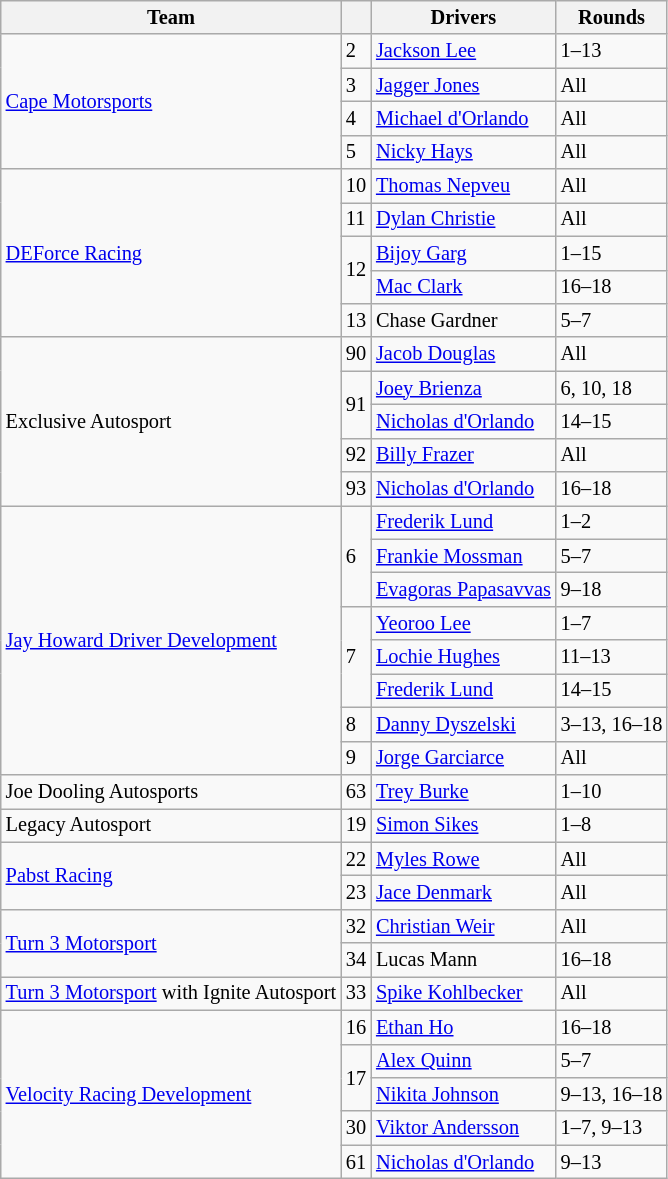<table class="wikitable" style="font-size:85%;">
<tr>
<th>Team</th>
<th></th>
<th>Drivers</th>
<th>Rounds</th>
</tr>
<tr>
<td rowspan="4"><a href='#'>Cape Motorsports</a></td>
<td>2</td>
<td> <a href='#'>Jackson Lee</a></td>
<td>1–13</td>
</tr>
<tr>
<td>3</td>
<td> <a href='#'>Jagger Jones</a></td>
<td>All</td>
</tr>
<tr>
<td>4</td>
<td> <a href='#'>Michael d'Orlando</a></td>
<td>All</td>
</tr>
<tr>
<td>5</td>
<td> <a href='#'>Nicky Hays</a></td>
<td>All</td>
</tr>
<tr>
<td rowspan="5"><a href='#'>DEForce Racing</a></td>
<td>10</td>
<td> <a href='#'>Thomas Nepveu</a></td>
<td>All</td>
</tr>
<tr>
<td>11</td>
<td> <a href='#'>Dylan Christie</a></td>
<td>All</td>
</tr>
<tr>
<td rowspan="2">12</td>
<td> <a href='#'>Bijoy Garg</a></td>
<td>1–15</td>
</tr>
<tr>
<td> <a href='#'>Mac Clark</a></td>
<td>16–18</td>
</tr>
<tr>
<td>13</td>
<td> Chase Gardner</td>
<td>5–7</td>
</tr>
<tr>
<td rowspan="5">Exclusive Autosport</td>
<td>90</td>
<td> <a href='#'>Jacob Douglas</a></td>
<td>All</td>
</tr>
<tr>
<td rowspan="2">91</td>
<td> <a href='#'>Joey Brienza</a></td>
<td>6, 10, 18</td>
</tr>
<tr>
<td> <a href='#'>Nicholas d'Orlando</a></td>
<td>14–15</td>
</tr>
<tr>
<td>92</td>
<td> <a href='#'>Billy Frazer</a></td>
<td>All</td>
</tr>
<tr>
<td>93</td>
<td> <a href='#'>Nicholas d'Orlando</a></td>
<td>16–18</td>
</tr>
<tr>
<td rowspan="8"><a href='#'>Jay Howard Driver Development</a></td>
<td rowspan="3">6</td>
<td> <a href='#'>Frederik Lund</a></td>
<td>1–2</td>
</tr>
<tr>
<td> <a href='#'>Frankie Mossman</a></td>
<td>5–7</td>
</tr>
<tr>
<td nowrap> <a href='#'>Evagoras Papasavvas</a></td>
<td>9–18</td>
</tr>
<tr>
<td rowspan="3">7</td>
<td> <a href='#'>Yeoroo Lee</a></td>
<td>1–7</td>
</tr>
<tr>
<td> <a href='#'>Lochie Hughes</a></td>
<td>11–13</td>
</tr>
<tr>
<td> <a href='#'>Frederik Lund</a></td>
<td>14–15</td>
</tr>
<tr>
<td>8</td>
<td> <a href='#'>Danny Dyszelski</a></td>
<td>3–13, 16–18</td>
</tr>
<tr>
<td>9</td>
<td> <a href='#'>Jorge Garciarce</a></td>
<td>All</td>
</tr>
<tr>
<td>Joe Dooling Autosports</td>
<td>63</td>
<td> <a href='#'>Trey Burke</a></td>
<td>1–10</td>
</tr>
<tr>
<td>Legacy Autosport</td>
<td>19</td>
<td> <a href='#'>Simon Sikes</a></td>
<td>1–8</td>
</tr>
<tr>
<td rowspan="2"><a href='#'>Pabst Racing</a></td>
<td>22</td>
<td> <a href='#'>Myles Rowe</a></td>
<td>All</td>
</tr>
<tr>
<td>23</td>
<td> <a href='#'>Jace Denmark</a></td>
<td>All</td>
</tr>
<tr>
<td rowspan="2"><a href='#'>Turn 3 Motorsport</a></td>
<td>32</td>
<td> <a href='#'>Christian Weir</a></td>
<td>All</td>
</tr>
<tr>
<td>34</td>
<td> Lucas Mann</td>
<td>16–18</td>
</tr>
<tr>
<td><a href='#'>Turn 3 Motorsport</a> with Ignite Autosport</td>
<td>33</td>
<td> <a href='#'>Spike Kohlbecker</a></td>
<td>All</td>
</tr>
<tr>
<td rowspan="5"><a href='#'>Velocity Racing Development</a></td>
<td>16</td>
<td> <a href='#'>Ethan Ho</a></td>
<td>16–18</td>
</tr>
<tr>
<td rowspan=2>17</td>
<td> <a href='#'>Alex Quinn</a></td>
<td>5–7</td>
</tr>
<tr>
<td> <a href='#'>Nikita Johnson</a></td>
<td nowrap>9–13, 16–18</td>
</tr>
<tr>
<td>30</td>
<td> <a href='#'>Viktor Andersson</a></td>
<td nowrap>1–7, 9–13</td>
</tr>
<tr>
<td>61</td>
<td> <a href='#'>Nicholas d'Orlando</a></td>
<td>9–13</td>
</tr>
</table>
